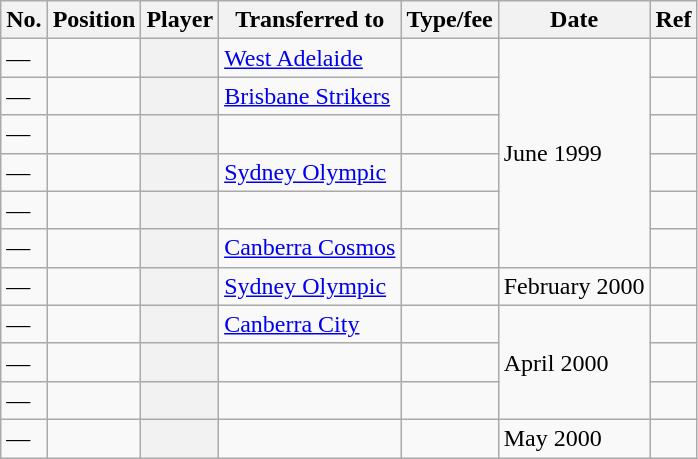<table class="wikitable plainrowheaders sortable" style="text-align:center; text-align:left">
<tr>
<th scope="col">No.</th>
<th scope="col">Position</th>
<th scope="col">Player</th>
<th scope="col">Transferred to</th>
<th scope="col">Type/fee</th>
<th scope="col">Date</th>
<th scope="col" class="unsortable">Ref</th>
</tr>
<tr>
<td>—</td>
<td></td>
<th scope="row"></th>
<td><a href='#'>West Adelaide</a></td>
<td></td>
<td rowspan="6">June 1999</td>
<td></td>
</tr>
<tr>
<td>—</td>
<td></td>
<th scope="row"></th>
<td><a href='#'>Brisbane Strikers</a></td>
<td></td>
<td></td>
</tr>
<tr>
<td>—</td>
<td></td>
<th scope="row"></th>
<td></td>
<td></td>
<td></td>
</tr>
<tr>
<td>—</td>
<td></td>
<th scope="row"></th>
<td><a href='#'>Sydney Olympic</a></td>
<td></td>
<td></td>
</tr>
<tr>
<td>—</td>
<td></td>
<th scope="row"></th>
<td></td>
<td></td>
<td></td>
</tr>
<tr>
<td>—</td>
<td></td>
<th scope="row"></th>
<td><a href='#'>Canberra Cosmos</a></td>
<td></td>
<td></td>
</tr>
<tr>
<td>—</td>
<td></td>
<th scope="row"></th>
<td><a href='#'>Sydney Olympic</a></td>
<td></td>
<td>February 2000</td>
<td></td>
</tr>
<tr>
<td>—</td>
<td></td>
<th scope="row"></th>
<td><a href='#'>Canberra City</a></td>
<td></td>
<td rowspan="3">April 2000</td>
<td></td>
</tr>
<tr>
<td>—</td>
<td></td>
<th scope="row"></th>
<td></td>
<td></td>
<td></td>
</tr>
<tr>
<td>—</td>
<td></td>
<th scope="row"></th>
<td></td>
<td></td>
<td></td>
</tr>
<tr>
<td>—</td>
<td></td>
<th scope="row"></th>
<td></td>
<td></td>
<td>May 2000</td>
<td></td>
</tr>
</table>
